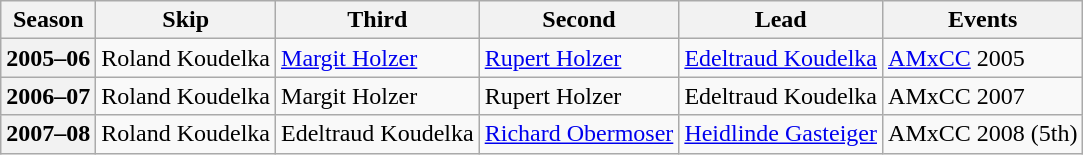<table class="wikitable">
<tr>
<th scope="col">Season</th>
<th scope="col">Skip</th>
<th scope="col">Third</th>
<th scope="col">Second</th>
<th scope="col">Lead</th>
<th scope="col">Events</th>
</tr>
<tr>
<th scope="row">2005–06</th>
<td>Roland Koudelka</td>
<td><a href='#'>Margit Holzer</a></td>
<td><a href='#'>Rupert Holzer</a></td>
<td><a href='#'>Edeltraud Koudelka</a></td>
<td><a href='#'>AMxCC</a> 2005 </td>
</tr>
<tr>
<th scope="row">2006–07</th>
<td>Roland Koudelka</td>
<td>Margit Holzer</td>
<td>Rupert Holzer</td>
<td>Edeltraud Koudelka</td>
<td>AMxCC 2007 </td>
</tr>
<tr>
<th scope="row">2007–08</th>
<td>Roland Koudelka</td>
<td>Edeltraud Koudelka</td>
<td><a href='#'>Richard Obermoser</a></td>
<td><a href='#'>Heidlinde Gasteiger</a></td>
<td>AMxCC 2008 (5th)</td>
</tr>
</table>
